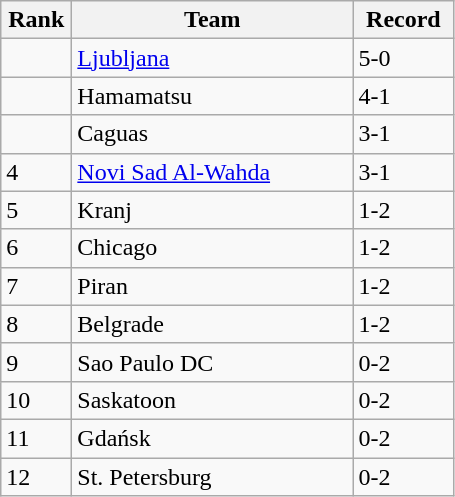<table class="wikitable">
<tr>
<th width=40>Rank</th>
<th width=180>Team</th>
<th width=60>Record</th>
</tr>
<tr bgcolor=>
<td></td>
<td> <a href='#'>Ljubljana</a></td>
<td>5-0</td>
</tr>
<tr bgcolor=>
<td></td>
<td> Hamamatsu</td>
<td>4-1</td>
</tr>
<tr bgcolor=>
<td></td>
<td> Caguas</td>
<td>3-1</td>
</tr>
<tr>
<td>4</td>
<td> <a href='#'>Novi Sad Al-Wahda</a></td>
<td>3-1</td>
</tr>
<tr>
<td>5</td>
<td> Kranj</td>
<td>1-2</td>
</tr>
<tr>
<td>6</td>
<td> Chicago</td>
<td>1-2</td>
</tr>
<tr>
<td>7</td>
<td> Piran</td>
<td>1-2</td>
</tr>
<tr>
<td>8</td>
<td> Belgrade</td>
<td>1-2</td>
</tr>
<tr>
<td>9</td>
<td> Sao Paulo DC</td>
<td>0-2</td>
</tr>
<tr>
<td>10</td>
<td> Saskatoon</td>
<td>0-2</td>
</tr>
<tr>
<td>11</td>
<td> Gdańsk</td>
<td>0-2</td>
</tr>
<tr>
<td>12</td>
<td> St. Petersburg</td>
<td>0-2</td>
</tr>
</table>
